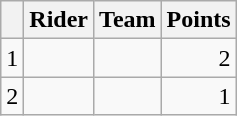<table class="wikitable">
<tr>
<th></th>
<th>Rider</th>
<th>Team</th>
<th>Points</th>
</tr>
<tr>
<td>1</td>
<td></td>
<td></td>
<td align=right>2</td>
</tr>
<tr>
<td>2</td>
<td></td>
<td></td>
<td align=right>1</td>
</tr>
</table>
